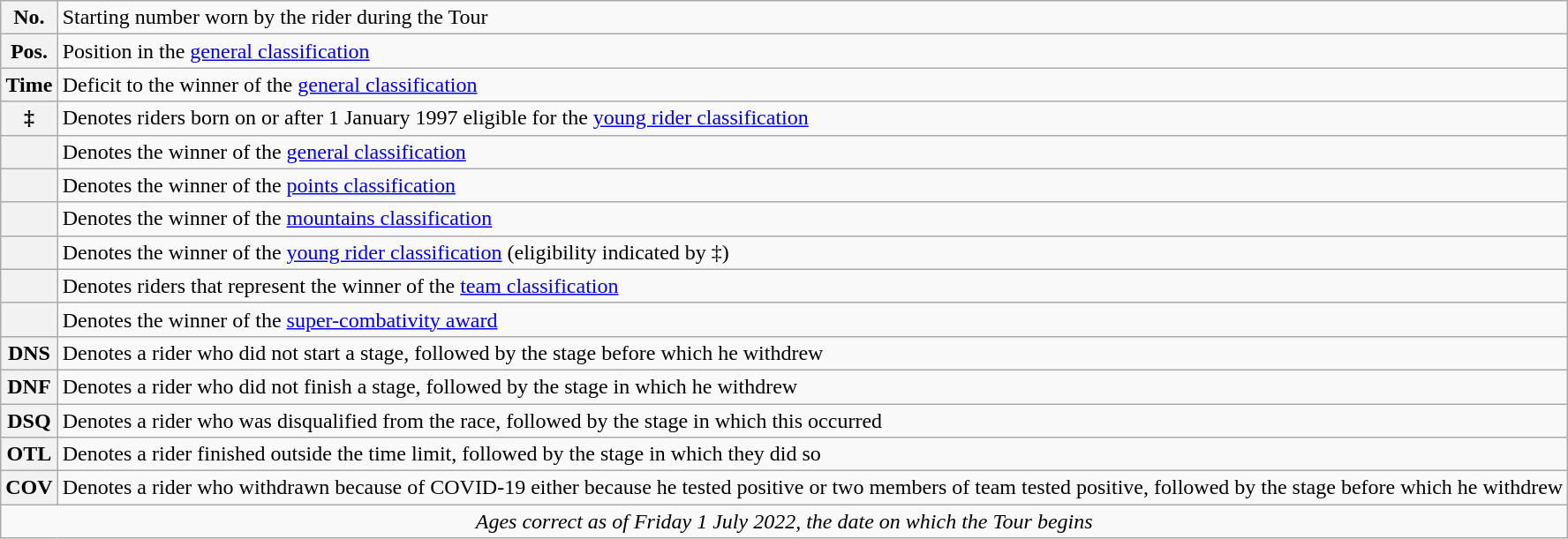<table class="wikitable">
<tr>
<th scope="row" style="text-align:center;">No.</th>
<td>Starting number worn by the rider during the Tour</td>
</tr>
<tr>
<th scope="row" style="text-align:center;">Pos.</th>
<td>Position in the <a href='#'>general classification</a></td>
</tr>
<tr>
<th scope="row" style="text-align:center;">Time</th>
<td>Deficit to the winner of the <a href='#'>general classification</a></td>
</tr>
<tr>
<th scope="row" style="text-align:center;">‡</th>
<td>Denotes riders born on or after 1 January 1997 eligible for the <a href='#'>young rider classification</a></td>
</tr>
<tr>
<th scope="row" style="text-align:center;"></th>
<td>Denotes the winner of the <a href='#'>general classification</a></td>
</tr>
<tr>
<th scope="row" style="text-align:center;"></th>
<td>Denotes the winner of the <a href='#'>points classification</a></td>
</tr>
<tr>
<th scope="row" style="text-align:center;"></th>
<td>Denotes the winner of the <a href='#'>mountains classification</a></td>
</tr>
<tr>
<th scope="row" style="text-align:center;"></th>
<td>Denotes the winner of the <a href='#'>young rider classification</a> (eligibility indicated by ‡)</td>
</tr>
<tr>
<th scope="row" style="text-align:center;"></th>
<td>Denotes riders that represent the winner of the <a href='#'>team classification</a></td>
</tr>
<tr>
<th scope="row" style="text-align:center;"></th>
<td>Denotes the winner of the <a href='#'>super-combativity award</a></td>
</tr>
<tr>
<th scope="row" style="text-align:center;">DNS</th>
<td>Denotes a rider who did not start a stage, followed by the stage before which he withdrew</td>
</tr>
<tr>
<th scope="row" style="text-align:center;">DNF</th>
<td>Denotes a rider who did not finish a stage, followed by the stage in which he withdrew</td>
</tr>
<tr>
<th scope="row" style="text-align:center;">DSQ</th>
<td>Denotes a rider who was disqualified from the race, followed by the stage in which this occurred</td>
</tr>
<tr>
<th scope="row" style="text-align:center;">OTL</th>
<td>Denotes a rider finished outside the time limit, followed by the stage in which they did so</td>
</tr>
<tr>
<th scope="row" style="text-align:center;">COV</th>
<td>Denotes a rider who withdrawn because of COVID-19 either because he tested positive or two members of team tested positive, followed by the stage before which he withdrew</td>
</tr>
<tr>
<td style="text-align:center;" colspan="2"><em>Ages correct as of Friday 1 July 2022, the date on which the Tour begins</em></td>
</tr>
</table>
